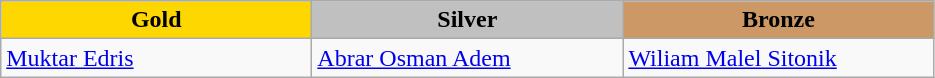<table class="wikitable" style="text-align:left">
<tr align="center">
<td width=200 bgcolor=gold><strong>Gold</strong></td>
<td width=200 bgcolor=silver><strong>Silver</strong></td>
<td width=200 bgcolor=CC9966><strong>Bronze</strong></td>
</tr>
<tr>
<td><a href='#'>Muktar Edris</a><br><em></em></td>
<td><a href='#'>Abrar Osman Adem</a><br><em></em></td>
<td><a href='#'>Wiliam Malel Sitonik</a><br><em></em></td>
</tr>
</table>
